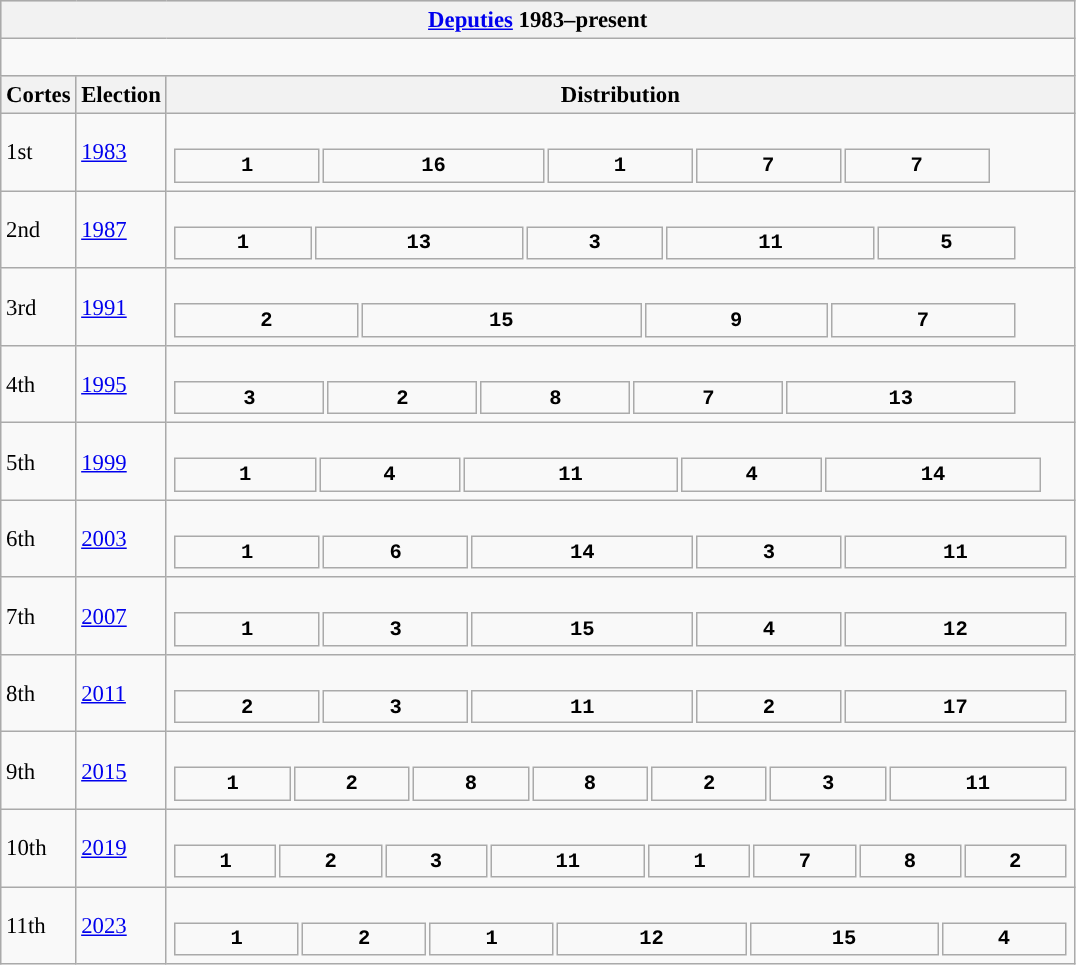<table class="wikitable" style="font-size:95%;">
<tr bgcolor="#CCCCCC">
<th colspan="3"><a href='#'>Deputies</a> 1983–present</th>
</tr>
<tr>
<td colspan="3"><br>














</td>
</tr>
<tr bgcolor="#CCCCCC">
<th>Cortes</th>
<th>Election</th>
<th>Distribution</th>
</tr>
<tr>
<td>1st</td>
<td><a href='#'>1983</a></td>
<td><br><table style="width:40em; font-size:90%; text-align:center; font-family:Courier New;">
<tr style="font-weight:bold">
<td style="background:">1</td>
<td style="background:">16</td>
<td style="background:">1</td>
<td style="background:">7</td>
<td style="background:">7</td>
</tr>
</table>
</td>
</tr>
<tr>
<td>2nd</td>
<td><a href='#'>1987</a></td>
<td><br><table style="width:41.25em; font-size:90%; text-align:center; font-family:Courier New;">
<tr style="font-weight:bold">
<td style="background:">1</td>
<td style="background:">13</td>
<td style="background:">3</td>
<td style="background:">11</td>
<td style="background:">5</td>
</tr>
</table>
</td>
</tr>
<tr>
<td>3rd</td>
<td><a href='#'>1991</a></td>
<td><br><table style="width:41.25em; font-size:90%; text-align:center; font-family:Courier New;">
<tr style="font-weight:bold">
<td style="background:">2</td>
<td style="background:">15</td>
<td style="background:">9</td>
<td style="background:">7</td>
</tr>
</table>
</td>
</tr>
<tr>
<td>4th</td>
<td><a href='#'>1995</a></td>
<td><br><table style="width:41.25em; font-size:90%; text-align:center; font-family:Courier New;">
<tr style="font-weight:bold">
<td style="background:">3</td>
<td style="background:">2</td>
<td style="background:">8</td>
<td style="background:">7</td>
<td style="background:">13</td>
</tr>
</table>
</td>
</tr>
<tr>
<td>5th</td>
<td><a href='#'>1999</a></td>
<td><br><table style="width:42.5em; font-size:90%; text-align:center; font-family:Courier New;">
<tr style="font-weight:bold">
<td style="background:">1</td>
<td style="background:">4</td>
<td style="background:">11</td>
<td style="background:">4</td>
<td style="background:">14</td>
</tr>
</table>
</td>
</tr>
<tr>
<td>6th</td>
<td><a href='#'>2003</a></td>
<td><br><table style="width:43.75em; font-size:90%; text-align:center; font-family:Courier New;">
<tr style="font-weight:bold">
<td style="background:">1</td>
<td style="background:">6</td>
<td style="background:">14</td>
<td style="background:">3</td>
<td style="background:">11</td>
</tr>
</table>
</td>
</tr>
<tr>
<td>7th</td>
<td><a href='#'>2007</a></td>
<td><br><table style="width:43.75em; font-size:90%; text-align:center; font-family:Courier New;">
<tr style="font-weight:bold">
<td style="background:">1</td>
<td style="background:">3</td>
<td style="background:">15</td>
<td style="background:">4</td>
<td style="background:">12</td>
</tr>
</table>
</td>
</tr>
<tr>
<td>8th</td>
<td><a href='#'>2011</a></td>
<td><br><table style="width:43.75em; font-size:90%; text-align:center; font-family:Courier New;">
<tr style="font-weight:bold">
<td style="background:">2</td>
<td style="background:">3</td>
<td style="background:">11</td>
<td style="background:">2</td>
<td style="background:">17</td>
</tr>
</table>
</td>
</tr>
<tr>
<td>9th</td>
<td><a href='#'>2015</a></td>
<td><br><table style="width:43.75em; font-size:90%; text-align:center; font-family:Courier New;">
<tr style="font-weight:bold">
<td style="background:">1</td>
<td style="background:">2</td>
<td style="background:">8</td>
<td style="background:">8</td>
<td style="background:">2</td>
<td style="background:">3</td>
<td style="background:">11</td>
</tr>
</table>
</td>
</tr>
<tr>
<td>10th</td>
<td><a href='#'>2019</a></td>
<td><br><table style="width:43.75em; font-size:90%; text-align:center; font-family:Courier New;">
<tr style="font-weight:bold">
<td style="background:">1</td>
<td style="background:">2</td>
<td style="background:">3</td>
<td style="background:">11</td>
<td style="background:">1</td>
<td style="background:">7</td>
<td style="background:">8</td>
<td style="background:">2</td>
</tr>
</table>
</td>
</tr>
<tr>
<td>11th</td>
<td><a href='#'>2023</a></td>
<td><br><table style="width:43.75em; font-size:90%; text-align:center; font-family:Courier New;">
<tr style="font-weight:bold">
<td style="background:">1</td>
<td style="background:">2</td>
<td style="background:">1</td>
<td style="background:">12</td>
<td style="background:">15</td>
<td style="background:">4</td>
</tr>
</table>
</td>
</tr>
</table>
